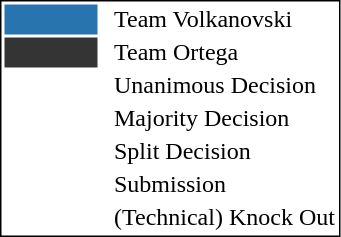<table style="border:1px solid black;" align="left">
<tr>
<td style="background:#2774AE; width:40px;"></td>
<td> </td>
<td>Team Volkanovski</td>
</tr>
<tr>
<td style="background:#343434; width:40px;"></td>
<td> </td>
<td>Team Ortega</td>
</tr>
<tr>
<td style="width:60px;"></td>
<td> </td>
<td>Unanimous Decision</td>
</tr>
<tr>
<td style="width:60px;"></td>
<td> </td>
<td>Majority Decision</td>
</tr>
<tr>
<td style="width:60px;"></td>
<td> </td>
<td>Split Decision</td>
</tr>
<tr>
<td style="width:60px;"></td>
<td> </td>
<td>Submission</td>
</tr>
<tr>
<td style="width:60px;"></td>
<td> </td>
<td>(Technical) Knock Out</td>
</tr>
</table>
